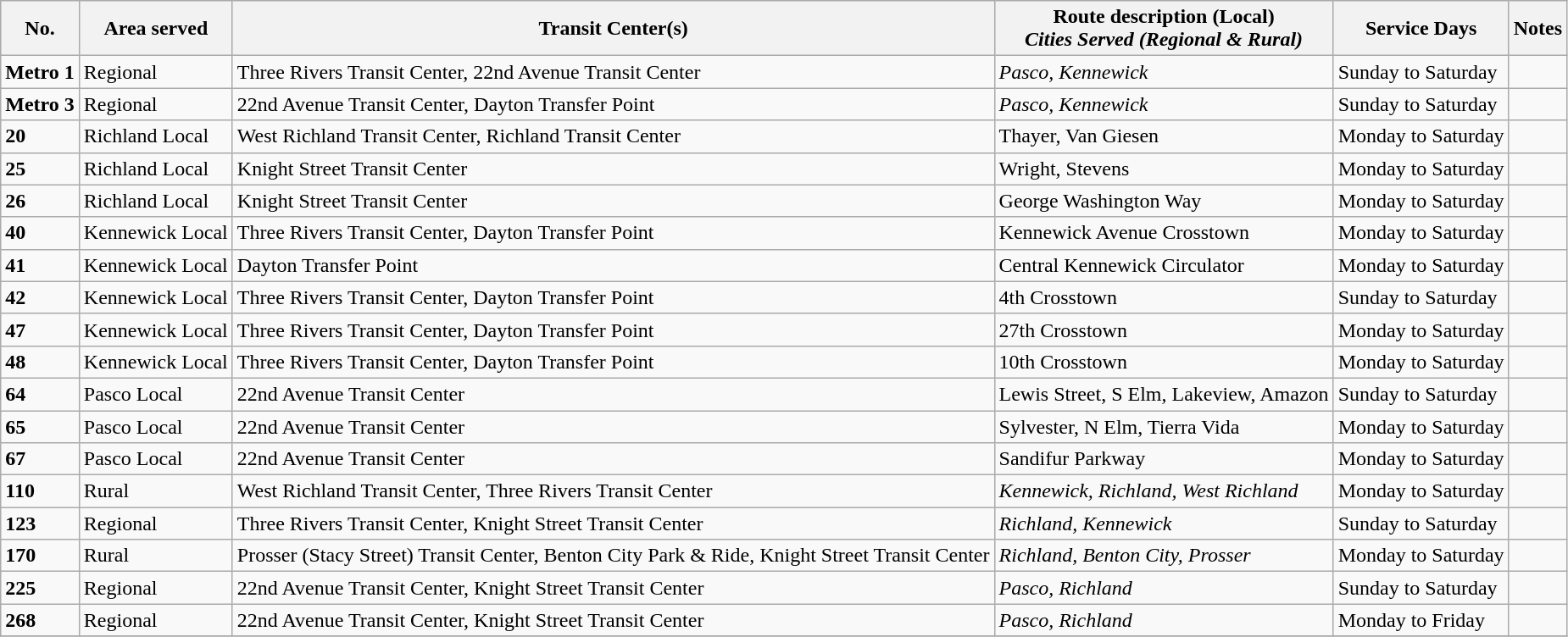<table class="wikitable">
<tr>
<th>No.</th>
<th>Area served</th>
<th>Transit Center(s)</th>
<th>Route description (Local)<br><em>Cities Served (Regional & Rural)</em></th>
<th>Service Days</th>
<th>Notes</th>
</tr>
<tr>
<td><strong>Metro 1</strong></td>
<td>Regional</td>
<td>Three Rivers Transit Center, 22nd Avenue Transit Center</td>
<td><em>Pasco, Kennewick</em></td>
<td>Sunday to Saturday</td>
<td></td>
</tr>
<tr>
<td><strong>Metro 3</strong></td>
<td>Regional</td>
<td>22nd Avenue Transit Center, Dayton Transfer Point</td>
<td><em>Pasco, Kennewick</em></td>
<td>Sunday to Saturday</td>
<td></td>
</tr>
<tr>
<td><strong>20</strong></td>
<td>Richland Local</td>
<td>West Richland Transit Center, Richland Transit Center</td>
<td>Thayer, Van Giesen</td>
<td>Monday to Saturday</td>
<td></td>
</tr>
<tr>
<td><strong>25</strong></td>
<td>Richland Local</td>
<td>Knight Street Transit Center</td>
<td>Wright, Stevens</td>
<td>Monday to Saturday</td>
<td></td>
</tr>
<tr>
<td><strong>26</strong></td>
<td>Richland Local</td>
<td>Knight Street Transit Center</td>
<td>George Washington Way</td>
<td>Monday to Saturday</td>
<td></td>
</tr>
<tr>
<td><strong>40</strong></td>
<td>Kennewick Local</td>
<td>Three Rivers Transit Center, Dayton Transfer Point</td>
<td>Kennewick Avenue Crosstown</td>
<td>Monday to Saturday</td>
<td></td>
</tr>
<tr>
<td><strong>41</strong></td>
<td>Kennewick Local</td>
<td>Dayton Transfer Point</td>
<td>Central Kennewick Circulator</td>
<td>Monday to Saturday</td>
<td></td>
</tr>
<tr>
<td><strong>42</strong></td>
<td>Kennewick Local</td>
<td>Three Rivers Transit Center, Dayton Transfer Point</td>
<td>4th Crosstown</td>
<td>Sunday to Saturday</td>
<td></td>
</tr>
<tr>
<td><strong>47</strong></td>
<td>Kennewick Local</td>
<td>Three Rivers Transit Center, Dayton Transfer Point</td>
<td>27th Crosstown</td>
<td>Monday to Saturday</td>
<td></td>
</tr>
<tr>
<td><strong>48</strong></td>
<td>Kennewick Local</td>
<td>Three Rivers Transit Center, Dayton Transfer Point</td>
<td>10th Crosstown</td>
<td>Monday to Saturday</td>
<td></td>
</tr>
<tr>
<td><strong>64</strong></td>
<td>Pasco Local</td>
<td>22nd Avenue Transit Center</td>
<td>Lewis Street, S Elm, Lakeview, Amazon</td>
<td>Sunday to Saturday</td>
<td></td>
</tr>
<tr>
<td><strong>65</strong></td>
<td>Pasco Local</td>
<td>22nd Avenue Transit Center</td>
<td>Sylvester, N Elm, Tierra Vida</td>
<td>Monday to Saturday</td>
<td></td>
</tr>
<tr>
<td><strong>67</strong></td>
<td>Pasco Local</td>
<td>22nd Avenue Transit Center</td>
<td>Sandifur Parkway</td>
<td>Monday to Saturday</td>
<td></td>
</tr>
<tr>
<td><strong>110</strong></td>
<td>Rural</td>
<td>West Richland Transit Center, Three Rivers Transit Center</td>
<td><em>Kennewick, Richland, West Richland</em></td>
<td>Monday to Saturday</td>
<td></td>
</tr>
<tr>
<td><strong>123</strong></td>
<td>Regional</td>
<td>Three Rivers Transit Center, Knight Street Transit Center</td>
<td><em>Richland, Kennewick</em></td>
<td>Sunday to Saturday</td>
<td></td>
</tr>
<tr>
<td><strong>170</strong></td>
<td>Rural</td>
<td>Prosser (Stacy Street) Transit Center, Benton City Park & Ride, Knight Street Transit Center</td>
<td><em>Richland, Benton City, Prosser</em></td>
<td>Monday to Saturday</td>
<td></td>
</tr>
<tr>
<td><strong>225</strong></td>
<td>Regional</td>
<td>22nd Avenue Transit Center, Knight Street Transit Center</td>
<td><em>Pasco, Richland</em></td>
<td>Sunday to Saturday</td>
<td></td>
</tr>
<tr>
<td><strong>268</strong></td>
<td>Regional</td>
<td>22nd Avenue Transit Center, Knight Street Transit Center</td>
<td><em>Pasco, Richland</em></td>
<td>Monday to Friday</td>
<td></td>
</tr>
<tr>
</tr>
</table>
